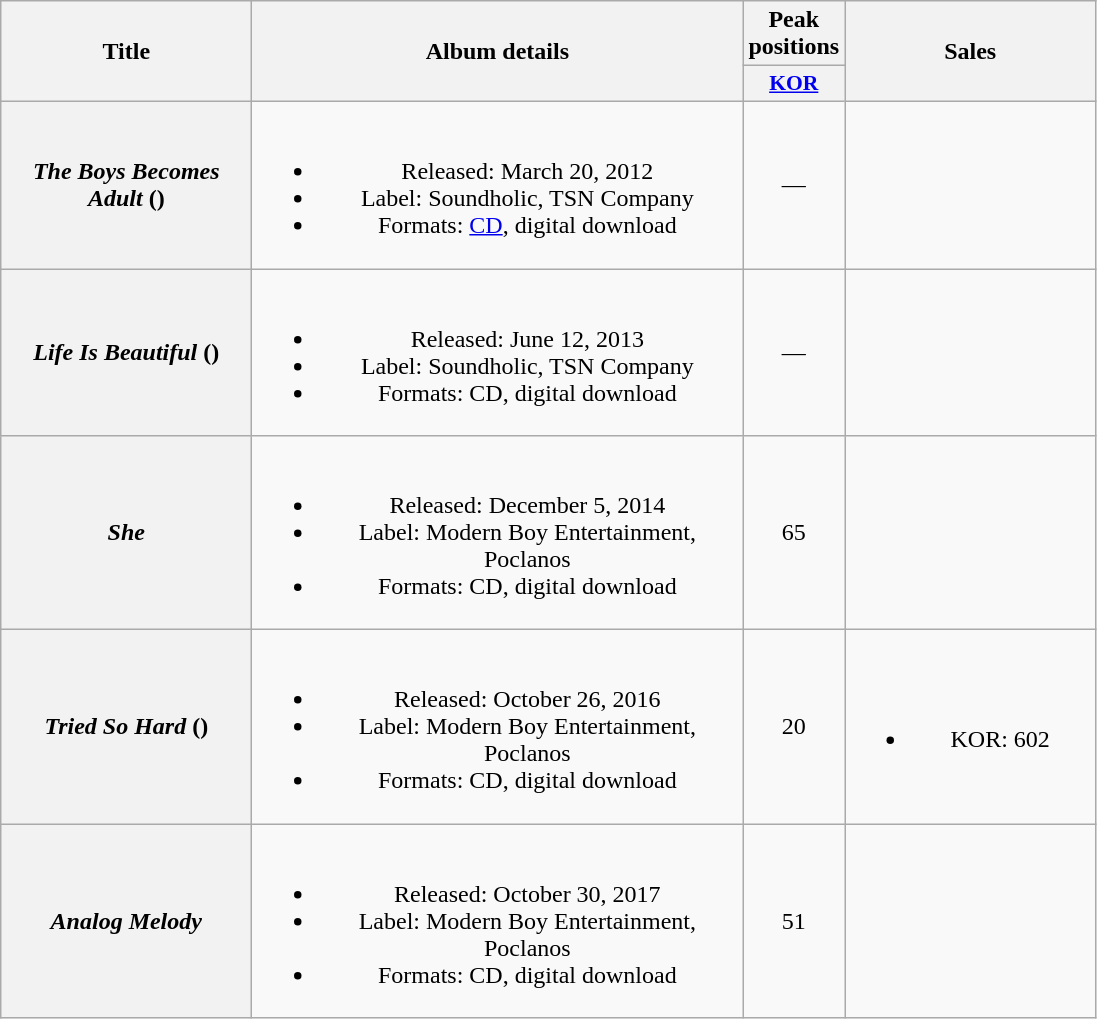<table class="wikitable plainrowheaders" style="text-align:center;">
<tr>
<th scope="col" rowspan="2" style="width:10em;">Title</th>
<th scope="col" rowspan="2" style="width:20em;">Album details</th>
<th scope="col">Peak<br>positions</th>
<th scope="col" rowspan="2" style="width:10em;">Sales</th>
</tr>
<tr>
<th scope="col" style="width:2.2em;font-size:90%;"><a href='#'>KOR</a><br></th>
</tr>
<tr>
<th scope="row"><em>The Boys Becomes Adult</em> ()</th>
<td><br><ul><li>Released: March 20, 2012</li><li>Label: Soundholic, TSN Company</li><li>Formats: <a href='#'>CD</a>, digital download</li></ul></td>
<td>—</td>
<td></td>
</tr>
<tr>
<th scope="row"><em>Life Is Beautiful</em> ()</th>
<td><br><ul><li>Released: June 12, 2013</li><li>Label: Soundholic, TSN Company</li><li>Formats: CD, digital download</li></ul></td>
<td>—</td>
<td></td>
</tr>
<tr>
<th scope="row"><em>She</em></th>
<td><br><ul><li>Released: December 5, 2014</li><li>Label: Modern Boy Entertainment, Poclanos</li><li>Formats: CD, digital download</li></ul></td>
<td>65</td>
<td></td>
</tr>
<tr>
<th scope="row"><em>Tried So Hard</em> ()</th>
<td><br><ul><li>Released: October 26, 2016</li><li>Label: Modern Boy Entertainment, Poclanos</li><li>Formats: CD, digital download</li></ul></td>
<td>20</td>
<td><br><ul><li>KOR: 602</li></ul></td>
</tr>
<tr>
<th scope="row"><em>Analog Melody</em></th>
<td><br><ul><li>Released: October 30, 2017</li><li>Label: Modern Boy Entertainment, Poclanos</li><li>Formats: CD, digital download</li></ul></td>
<td>51</td>
<td></td>
</tr>
</table>
